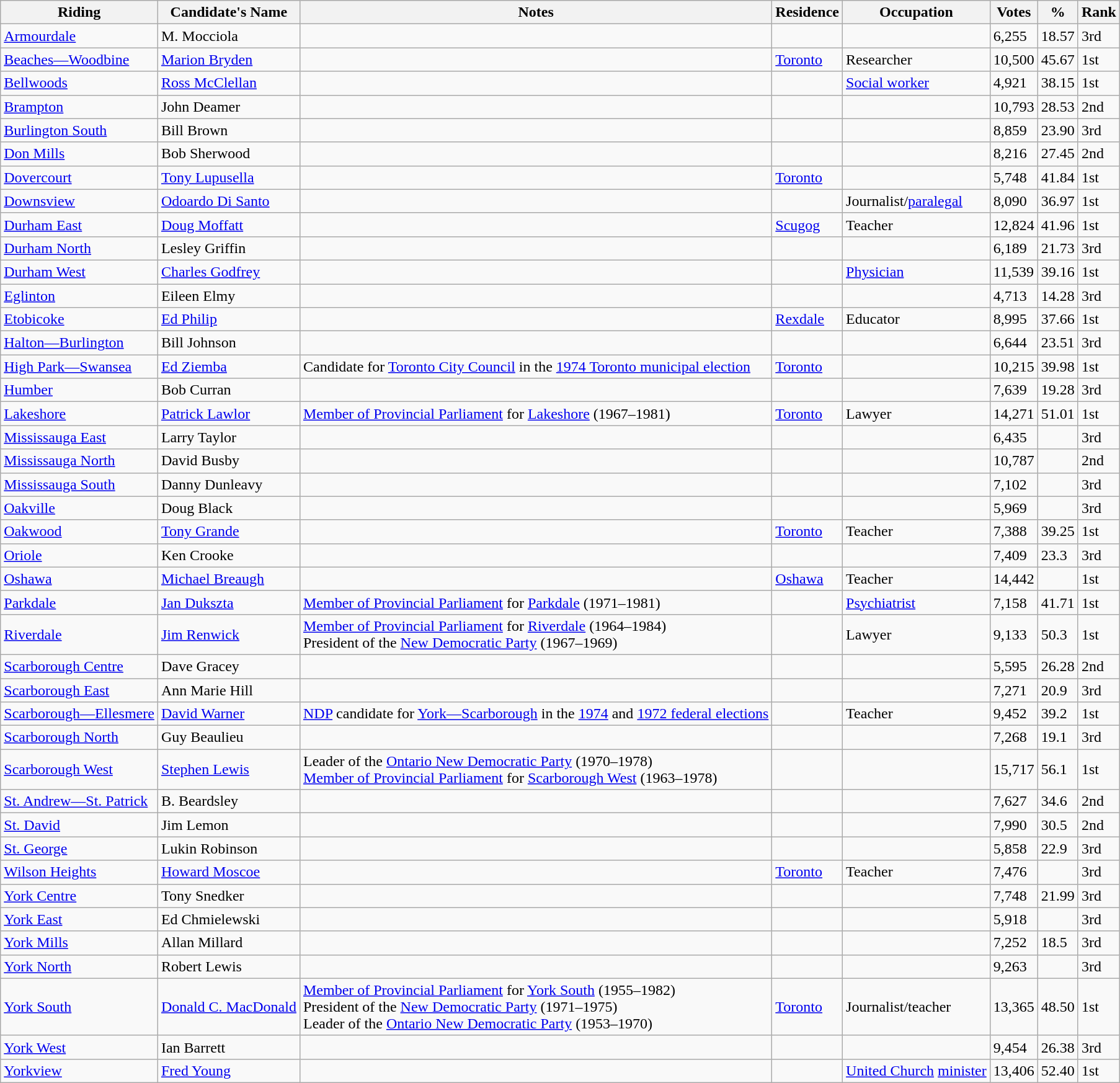<table class="wikitable sortable">
<tr>
<th>Riding<br></th>
<th>Candidate's Name</th>
<th>Notes</th>
<th>Residence</th>
<th>Occupation</th>
<th>Votes</th>
<th>%</th>
<th>Rank</th>
</tr>
<tr>
<td><a href='#'>Armourdale</a></td>
<td>M. Mocciola</td>
<td></td>
<td></td>
<td></td>
<td>6,255</td>
<td>18.57</td>
<td>3rd</td>
</tr>
<tr>
<td><a href='#'>Beaches—Woodbine</a></td>
<td><a href='#'>Marion Bryden</a></td>
<td></td>
<td><a href='#'>Toronto</a></td>
<td>Researcher</td>
<td>10,500</td>
<td>45.67</td>
<td>1st</td>
</tr>
<tr>
<td><a href='#'>Bellwoods</a></td>
<td><a href='#'>Ross McClellan</a></td>
<td></td>
<td></td>
<td><a href='#'>Social worker</a></td>
<td>4,921</td>
<td>38.15</td>
<td>1st</td>
</tr>
<tr>
<td><a href='#'>Brampton</a></td>
<td>John Deamer</td>
<td></td>
<td></td>
<td></td>
<td>10,793</td>
<td>28.53</td>
<td>2nd</td>
</tr>
<tr>
<td><a href='#'>Burlington South</a></td>
<td>Bill Brown</td>
<td></td>
<td></td>
<td></td>
<td>8,859</td>
<td>23.90</td>
<td>3rd</td>
</tr>
<tr>
<td><a href='#'>Don Mills</a></td>
<td>Bob Sherwood</td>
<td></td>
<td></td>
<td></td>
<td>8,216</td>
<td>27.45</td>
<td>2nd</td>
</tr>
<tr>
<td><a href='#'>Dovercourt</a></td>
<td><a href='#'>Tony Lupusella</a></td>
<td></td>
<td><a href='#'>Toronto</a></td>
<td></td>
<td>5,748</td>
<td>41.84</td>
<td>1st</td>
</tr>
<tr>
<td><a href='#'>Downsview</a></td>
<td><a href='#'>Odoardo Di Santo</a></td>
<td></td>
<td></td>
<td>Journalist/<a href='#'>paralegal</a></td>
<td>8,090</td>
<td>36.97</td>
<td>1st</td>
</tr>
<tr>
<td><a href='#'>Durham East</a></td>
<td><a href='#'>Doug Moffatt</a></td>
<td></td>
<td><a href='#'>Scugog</a></td>
<td>Teacher</td>
<td>12,824</td>
<td>41.96</td>
<td>1st</td>
</tr>
<tr>
<td><a href='#'>Durham North</a></td>
<td>Lesley Griffin</td>
<td></td>
<td></td>
<td></td>
<td>6,189</td>
<td>21.73</td>
<td>3rd</td>
</tr>
<tr>
<td><a href='#'>Durham West</a></td>
<td><a href='#'>Charles Godfrey</a></td>
<td></td>
<td></td>
<td><a href='#'>Physician</a></td>
<td>11,539</td>
<td>39.16</td>
<td>1st</td>
</tr>
<tr>
<td><a href='#'>Eglinton</a></td>
<td>Eileen Elmy</td>
<td></td>
<td></td>
<td></td>
<td>4,713</td>
<td>14.28</td>
<td>3rd</td>
</tr>
<tr>
<td><a href='#'>Etobicoke</a></td>
<td><a href='#'>Ed Philip</a></td>
<td></td>
<td><a href='#'>Rexdale</a></td>
<td>Educator</td>
<td>8,995</td>
<td>37.66</td>
<td>1st</td>
</tr>
<tr>
<td><a href='#'>Halton—Burlington</a></td>
<td>Bill Johnson</td>
<td></td>
<td></td>
<td></td>
<td>6,644</td>
<td>23.51</td>
<td>3rd</td>
</tr>
<tr>
<td><a href='#'>High Park—Swansea</a></td>
<td><a href='#'>Ed Ziemba</a></td>
<td>Candidate for <a href='#'>Toronto City Council</a> in the <a href='#'>1974 Toronto municipal election</a></td>
<td><a href='#'>Toronto</a></td>
<td></td>
<td>10,215</td>
<td>39.98</td>
<td>1st</td>
</tr>
<tr>
<td><a href='#'>Humber</a></td>
<td>Bob Curran</td>
<td></td>
<td></td>
<td></td>
<td>7,639</td>
<td>19.28</td>
<td>3rd</td>
</tr>
<tr>
<td><a href='#'>Lakeshore</a></td>
<td><a href='#'>Patrick Lawlor</a></td>
<td><a href='#'>Member of Provincial Parliament</a> for <a href='#'>Lakeshore</a> (1967–1981)</td>
<td><a href='#'>Toronto</a></td>
<td>Lawyer</td>
<td>14,271</td>
<td>51.01</td>
<td>1st</td>
</tr>
<tr>
<td><a href='#'>Mississauga East</a></td>
<td>Larry Taylor</td>
<td></td>
<td></td>
<td></td>
<td>6,435</td>
<td></td>
<td>3rd</td>
</tr>
<tr>
<td><a href='#'>Mississauga North</a></td>
<td>David Busby</td>
<td></td>
<td></td>
<td></td>
<td>10,787</td>
<td></td>
<td>2nd</td>
</tr>
<tr>
<td><a href='#'>Mississauga South</a></td>
<td>Danny Dunleavy</td>
<td></td>
<td></td>
<td></td>
<td>7,102</td>
<td></td>
<td>3rd</td>
</tr>
<tr>
<td><a href='#'>Oakville</a></td>
<td>Doug Black</td>
<td></td>
<td></td>
<td></td>
<td>5,969</td>
<td></td>
<td>3rd</td>
</tr>
<tr>
<td><a href='#'>Oakwood</a></td>
<td><a href='#'>Tony Grande</a></td>
<td></td>
<td><a href='#'>Toronto</a></td>
<td>Teacher</td>
<td>7,388</td>
<td>39.25</td>
<td>1st</td>
</tr>
<tr>
<td><a href='#'>Oriole</a></td>
<td>Ken Crooke</td>
<td></td>
<td></td>
<td></td>
<td>7,409</td>
<td>23.3</td>
<td>3rd</td>
</tr>
<tr>
<td><a href='#'>Oshawa</a></td>
<td><a href='#'>Michael Breaugh</a></td>
<td></td>
<td><a href='#'>Oshawa</a></td>
<td>Teacher</td>
<td>14,442</td>
<td></td>
<td>1st</td>
</tr>
<tr>
<td><a href='#'>Parkdale</a></td>
<td><a href='#'>Jan Dukszta</a></td>
<td><a href='#'>Member of Provincial Parliament</a> for <a href='#'>Parkdale</a> (1971–1981)</td>
<td></td>
<td><a href='#'>Psychiatrist</a></td>
<td>7,158</td>
<td>41.71</td>
<td>1st</td>
</tr>
<tr>
<td><a href='#'>Riverdale</a></td>
<td><a href='#'>Jim Renwick</a></td>
<td><a href='#'>Member of Provincial Parliament</a> for <a href='#'>Riverdale</a> (1964–1984) <br> President of the <a href='#'>New Democratic Party</a> (1967–1969)</td>
<td></td>
<td>Lawyer</td>
<td>9,133</td>
<td>50.3</td>
<td>1st</td>
</tr>
<tr>
<td><a href='#'>Scarborough Centre</a></td>
<td>Dave Gracey</td>
<td></td>
<td></td>
<td></td>
<td>5,595</td>
<td>26.28</td>
<td>2nd</td>
</tr>
<tr>
<td><a href='#'>Scarborough East</a></td>
<td>Ann Marie Hill</td>
<td></td>
<td></td>
<td></td>
<td>7,271</td>
<td>20.9</td>
<td>3rd</td>
</tr>
<tr>
<td><a href='#'>Scarborough—Ellesmere</a></td>
<td><a href='#'>David Warner</a></td>
<td><a href='#'>NDP</a> candidate for <a href='#'>York—Scarborough</a> in the <a href='#'>1974</a> and <a href='#'>1972 federal elections</a></td>
<td></td>
<td>Teacher</td>
<td>9,452</td>
<td>39.2</td>
<td>1st</td>
</tr>
<tr>
<td><a href='#'>Scarborough North</a></td>
<td>Guy Beaulieu</td>
<td></td>
<td></td>
<td></td>
<td>7,268</td>
<td>19.1</td>
<td>3rd</td>
</tr>
<tr>
<td><a href='#'>Scarborough West</a></td>
<td><a href='#'>Stephen Lewis</a></td>
<td>Leader of the <a href='#'>Ontario New Democratic Party</a> (1970–1978) <br> <a href='#'>Member of Provincial Parliament</a> for <a href='#'>Scarborough West</a> (1963–1978)</td>
<td></td>
<td></td>
<td>15,717</td>
<td>56.1</td>
<td>1st</td>
</tr>
<tr>
<td><a href='#'>St. Andrew—St. Patrick</a></td>
<td>B. Beardsley</td>
<td></td>
<td></td>
<td></td>
<td>7,627</td>
<td>34.6</td>
<td>2nd</td>
</tr>
<tr>
<td><a href='#'>St. David</a></td>
<td>Jim Lemon</td>
<td></td>
<td></td>
<td></td>
<td>7,990</td>
<td>30.5</td>
<td>2nd</td>
</tr>
<tr>
<td><a href='#'>St. George</a></td>
<td>Lukin Robinson</td>
<td></td>
<td></td>
<td></td>
<td>5,858</td>
<td>22.9</td>
<td>3rd</td>
</tr>
<tr>
<td><a href='#'>Wilson Heights</a></td>
<td><a href='#'>Howard Moscoe</a></td>
<td></td>
<td><a href='#'>Toronto</a></td>
<td>Teacher</td>
<td>7,476</td>
<td></td>
<td>3rd</td>
</tr>
<tr>
<td><a href='#'>York Centre</a></td>
<td>Tony Snedker</td>
<td></td>
<td></td>
<td></td>
<td>7,748</td>
<td>21.99</td>
<td>3rd</td>
</tr>
<tr>
<td><a href='#'>York East</a></td>
<td>Ed Chmielewski</td>
<td></td>
<td></td>
<td></td>
<td>5,918</td>
<td></td>
<td>3rd</td>
</tr>
<tr>
<td><a href='#'>York Mills</a></td>
<td>Allan Millard</td>
<td></td>
<td></td>
<td></td>
<td>7,252</td>
<td>18.5</td>
<td>3rd</td>
</tr>
<tr>
<td><a href='#'>York North</a></td>
<td>Robert Lewis</td>
<td></td>
<td></td>
<td></td>
<td>9,263</td>
<td></td>
<td>3rd</td>
</tr>
<tr>
<td><a href='#'>York South</a></td>
<td><a href='#'>Donald C. MacDonald</a></td>
<td><a href='#'>Member of Provincial Parliament</a> for <a href='#'>York South</a> (1955–1982) <br> President of the <a href='#'>New Democratic Party</a> (1971–1975) <br> Leader of the <a href='#'>Ontario New Democratic Party</a> (1953–1970)</td>
<td><a href='#'>Toronto</a></td>
<td>Journalist/teacher</td>
<td>13,365</td>
<td>48.50</td>
<td>1st</td>
</tr>
<tr>
<td><a href='#'>York West</a></td>
<td>Ian Barrett</td>
<td></td>
<td></td>
<td></td>
<td>9,454</td>
<td>26.38</td>
<td>3rd</td>
</tr>
<tr>
<td><a href='#'>Yorkview</a></td>
<td><a href='#'>Fred Young</a></td>
<td></td>
<td></td>
<td><a href='#'>United Church</a> <a href='#'>minister</a></td>
<td>13,406</td>
<td>52.40</td>
<td>1st</td>
</tr>
</table>
